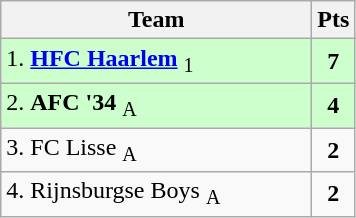<table class="wikitable" style="text-align:center; float:left; margin-right:1em">
<tr>
<th style="width:200px">Team</th>
<th width=20>Pts</th>
</tr>
<tr bgcolor=ccffcc>
<td align=left>1. <strong><a href='#'>HFC Haarlem</a></strong> <sub>1</sub></td>
<td><strong>7</strong></td>
</tr>
<tr bgcolor=ccffcc>
<td align=left>2. <strong>AFC '34</strong> <sub>A</sub></td>
<td><strong>4</strong></td>
</tr>
<tr>
<td align=left>3. FC Lisse <sub>A</sub></td>
<td><strong>2</strong></td>
</tr>
<tr>
<td align=left>4. Rijnsburgse Boys <sub>A</sub></td>
<td><strong>2</strong></td>
</tr>
</table>
